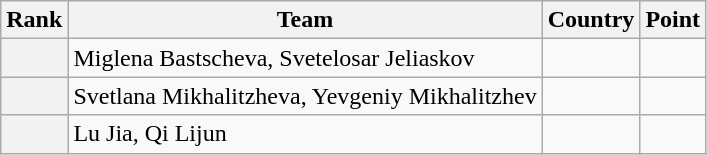<table class="wikitable sortable">
<tr>
<th>Rank</th>
<th>Team</th>
<th>Country</th>
<th>Point</th>
</tr>
<tr>
<th></th>
<td>Miglena Bastscheva, Svetelosar Jeliaskov</td>
<td></td>
<td></td>
</tr>
<tr>
<th></th>
<td>Svetlana Mikhalitzheva, Yevgeniy Mikhalitzhev</td>
<td></td>
<td></td>
</tr>
<tr>
<th></th>
<td>Lu Jia, Qi Lijun</td>
<td></td>
<td></td>
</tr>
</table>
